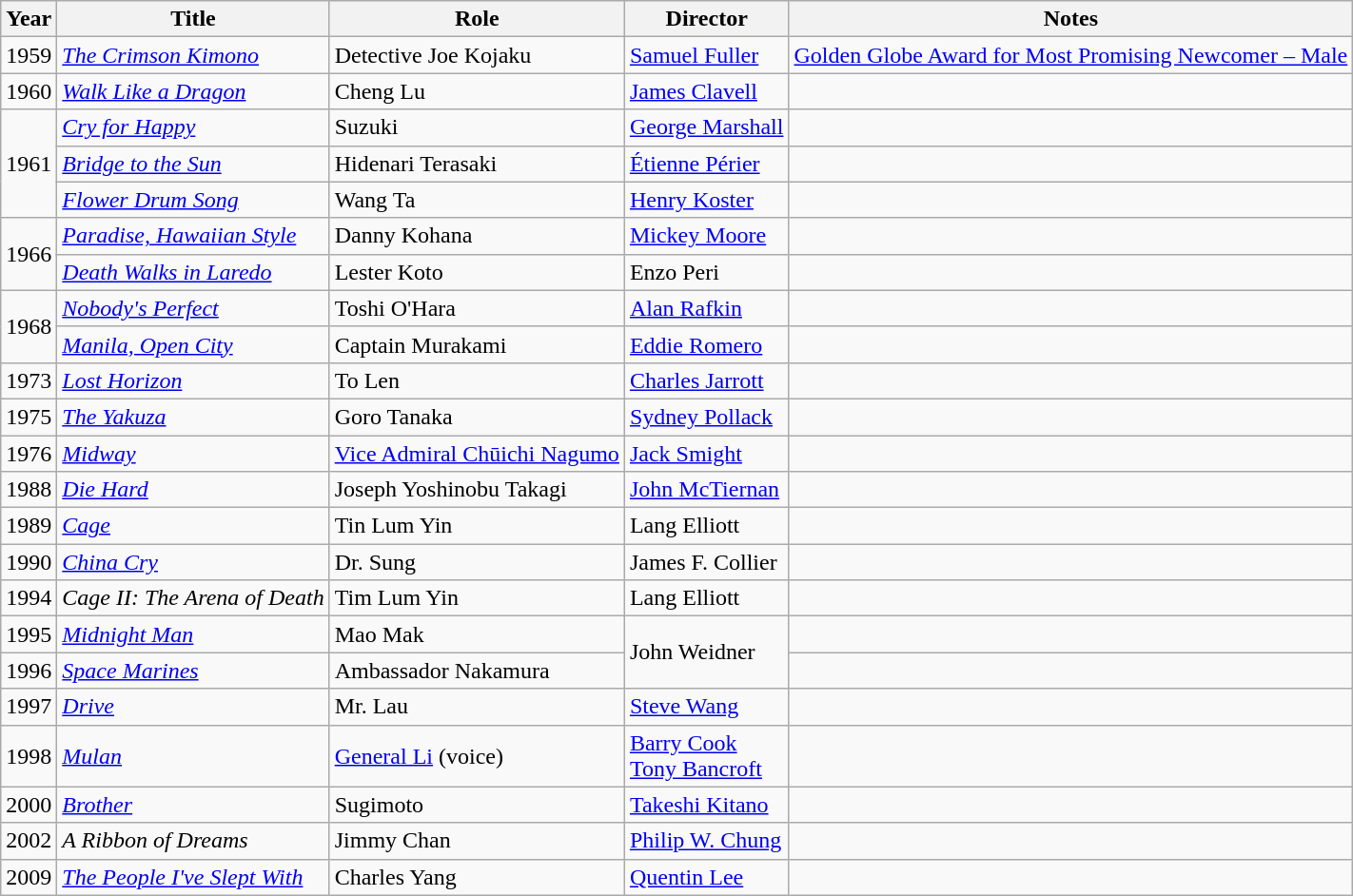<table class="wikitable sortable">
<tr>
<th>Year</th>
<th>Title</th>
<th>Role</th>
<th>Director</th>
<th>Notes</th>
</tr>
<tr>
<td>1959</td>
<td><em><a href='#'>The Crimson Kimono</a></em></td>
<td>Detective Joe Kojaku</td>
<td><a href='#'>Samuel Fuller</a></td>
<td><a href='#'>Golden Globe Award for Most Promising Newcomer – Male</a></td>
</tr>
<tr>
<td>1960</td>
<td><em><a href='#'>Walk Like a Dragon</a></em></td>
<td>Cheng Lu</td>
<td><a href='#'>James Clavell</a></td>
<td></td>
</tr>
<tr>
<td rowspan="3">1961</td>
<td><em><a href='#'>Cry for Happy</a></em></td>
<td>Suzuki</td>
<td><a href='#'>George Marshall</a></td>
<td></td>
</tr>
<tr>
<td><em><a href='#'>Bridge to the Sun</a></em></td>
<td>Hidenari Terasaki</td>
<td><a href='#'>Étienne Périer</a></td>
<td></td>
</tr>
<tr>
<td><em><a href='#'>Flower Drum Song</a></em></td>
<td>Wang Ta</td>
<td><a href='#'>Henry Koster</a></td>
<td></td>
</tr>
<tr>
<td rowspan="2">1966</td>
<td><em><a href='#'>Paradise, Hawaiian Style</a></em></td>
<td>Danny Kohana</td>
<td><a href='#'>Mickey Moore</a></td>
<td></td>
</tr>
<tr>
<td><em><a href='#'>Death Walks in Laredo</a></em></td>
<td>Lester Koto</td>
<td>Enzo Peri</td>
<td></td>
</tr>
<tr>
<td rowspan="2">1968</td>
<td><em><a href='#'>Nobody's Perfect</a></em></td>
<td>Toshi O'Hara</td>
<td><a href='#'>Alan Rafkin</a></td>
<td></td>
</tr>
<tr>
<td><em><a href='#'>Manila, Open City</a></em></td>
<td>Captain Murakami</td>
<td><a href='#'>Eddie Romero</a></td>
<td></td>
</tr>
<tr>
<td>1973</td>
<td><em><a href='#'>Lost Horizon</a></em></td>
<td>To Len</td>
<td><a href='#'>Charles Jarrott</a></td>
<td></td>
</tr>
<tr>
<td>1975</td>
<td><em><a href='#'>The Yakuza</a></em></td>
<td>Goro Tanaka</td>
<td><a href='#'>Sydney Pollack</a></td>
<td></td>
</tr>
<tr>
<td>1976</td>
<td><a href='#'><em>Midway</em></a></td>
<td><a href='#'>Vice Admiral Chūichi Nagumo</a></td>
<td><a href='#'>Jack Smight</a></td>
<td></td>
</tr>
<tr>
<td>1988</td>
<td><em><a href='#'>Die Hard</a></em></td>
<td>Joseph Yoshinobu Takagi</td>
<td><a href='#'>John McTiernan</a></td>
<td></td>
</tr>
<tr>
<td>1989</td>
<td><em><a href='#'>Cage</a></em></td>
<td>Tin Lum Yin</td>
<td>Lang Elliott</td>
<td></td>
</tr>
<tr>
<td>1990</td>
<td><em><a href='#'>China Cry</a></em></td>
<td>Dr. Sung</td>
<td>James F. Collier</td>
<td></td>
</tr>
<tr>
<td>1994</td>
<td><em>Cage II: The Arena of Death</em></td>
<td>Tim Lum Yin</td>
<td>Lang Elliott</td>
<td></td>
</tr>
<tr>
<td>1995</td>
<td><em><a href='#'>Midnight Man</a></em></td>
<td>Mao Mak</td>
<td rowspan="2">John Weidner</td>
<td></td>
</tr>
<tr>
<td>1996</td>
<td><em><a href='#'>Space Marines</a></em></td>
<td>Ambassador Nakamura</td>
<td></td>
</tr>
<tr>
<td>1997</td>
<td><em><a href='#'>Drive</a></em></td>
<td>Mr. Lau</td>
<td><a href='#'>Steve Wang</a></td>
<td></td>
</tr>
<tr>
<td>1998</td>
<td><em><a href='#'>Mulan</a></em></td>
<td><a href='#'>General Li</a> (voice)</td>
<td><a href='#'>Barry Cook</a><br><a href='#'>Tony Bancroft</a></td>
<td></td>
</tr>
<tr>
<td>2000</td>
<td><em><a href='#'>Brother</a></em></td>
<td>Sugimoto</td>
<td><a href='#'>Takeshi Kitano</a></td>
<td></td>
</tr>
<tr>
<td>2002</td>
<td><em>A Ribbon of Dreams</em></td>
<td>Jimmy Chan</td>
<td><a href='#'>Philip W. Chung</a></td>
<td></td>
</tr>
<tr>
<td>2009</td>
<td><em><a href='#'>The People I've Slept With</a></em></td>
<td>Charles Yang</td>
<td><a href='#'>Quentin Lee</a></td>
<td></td>
</tr>
</table>
